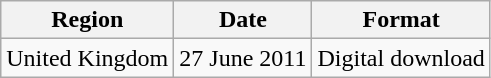<table class="wikitable">
<tr>
<th>Region</th>
<th>Date</th>
<th>Format</th>
</tr>
<tr>
<td>United Kingdom</td>
<td>27 June 2011</td>
<td>Digital download</td>
</tr>
</table>
